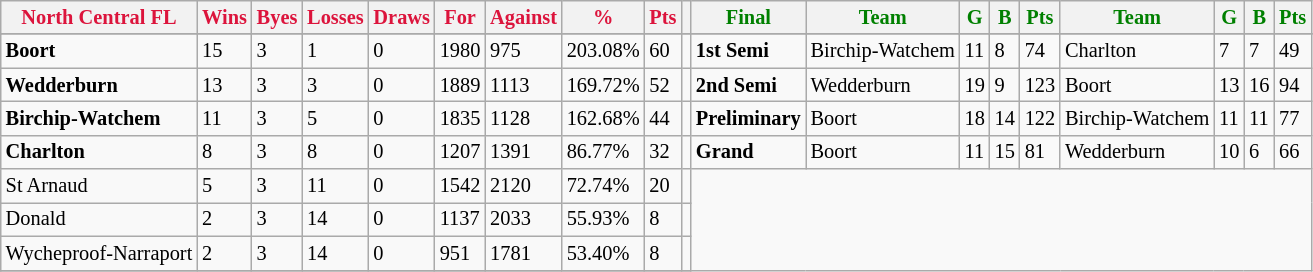<table style="font-size: 85%; text-align: left;" class="wikitable">
<tr>
<th style="color:crimson">North Central  FL</th>
<th style="color:crimson">Wins</th>
<th style="color:crimson">Byes</th>
<th style="color:crimson">Losses</th>
<th style="color:crimson">Draws</th>
<th style="color:crimson">For</th>
<th style="color:crimson">Against</th>
<th style="color:crimson">%</th>
<th style="color:crimson">Pts</th>
<th></th>
<th style="color:green">Final</th>
<th style="color:green">Team</th>
<th style="color:green">G</th>
<th style="color:green">B</th>
<th style="color:green">Pts</th>
<th style="color:green">Team</th>
<th style="color:green">G</th>
<th style="color:green">B</th>
<th style="color:green">Pts</th>
</tr>
<tr>
</tr>
<tr>
</tr>
<tr>
<td><strong>	Boort	</strong></td>
<td>15</td>
<td>3</td>
<td>1</td>
<td>0</td>
<td>1980</td>
<td>975</td>
<td>203.08%</td>
<td>60</td>
<td></td>
<td><strong>1st Semi</strong></td>
<td>Birchip-Watchem</td>
<td>11</td>
<td>8</td>
<td>74</td>
<td>Charlton</td>
<td>7</td>
<td>7</td>
<td>49</td>
</tr>
<tr>
<td><strong>	Wedderburn	</strong></td>
<td>13</td>
<td>3</td>
<td>3</td>
<td>0</td>
<td>1889</td>
<td>1113</td>
<td>169.72%</td>
<td>52</td>
<td></td>
<td><strong>2nd Semi</strong></td>
<td>Wedderburn</td>
<td>19</td>
<td>9</td>
<td>123</td>
<td>Boort</td>
<td>13</td>
<td>16</td>
<td>94</td>
</tr>
<tr>
<td><strong>	Birchip-Watchem	</strong></td>
<td>11</td>
<td>3</td>
<td>5</td>
<td>0</td>
<td>1835</td>
<td>1128</td>
<td>162.68%</td>
<td>44</td>
<td></td>
<td><strong>Preliminary</strong></td>
<td>Boort</td>
<td>18</td>
<td>14</td>
<td>122</td>
<td>Birchip-Watchem</td>
<td>11</td>
<td>11</td>
<td>77</td>
</tr>
<tr>
<td><strong>	Charlton	</strong></td>
<td>8</td>
<td>3</td>
<td>8</td>
<td>0</td>
<td>1207</td>
<td>1391</td>
<td>86.77%</td>
<td>32</td>
<td></td>
<td><strong>Grand</strong></td>
<td>Boort</td>
<td>11</td>
<td>15</td>
<td>81</td>
<td>Wedderburn</td>
<td>10</td>
<td>6</td>
<td>66</td>
</tr>
<tr>
<td>St Arnaud</td>
<td>5</td>
<td>3</td>
<td>11</td>
<td>0</td>
<td>1542</td>
<td>2120</td>
<td>72.74%</td>
<td>20</td>
<td></td>
</tr>
<tr>
<td>Donald</td>
<td>2</td>
<td>3</td>
<td>14</td>
<td>0</td>
<td>1137</td>
<td>2033</td>
<td>55.93%</td>
<td>8</td>
<td></td>
</tr>
<tr>
<td>Wycheproof-Narraport</td>
<td>2</td>
<td>3</td>
<td>14</td>
<td>0</td>
<td>951</td>
<td>1781</td>
<td>53.40%</td>
<td>8</td>
<td></td>
</tr>
<tr>
</tr>
</table>
